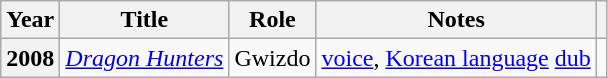<table class="wikitable plainrowheaders sortable">
<tr>
<th scope="col">Year</th>
<th scope="col">Title</th>
<th scope="col">Role</th>
<th scope="col">Notes</th>
<th scope="col" class="unsortable"></th>
</tr>
<tr>
<th scope="row">2008</th>
<td><em><a href='#'>Dragon Hunters</a></em></td>
<td>Gwizdo</td>
<td><a href='#'>voice</a>, <a href='#'>Korean language</a> <a href='#'>dub</a></td>
<td style="text-align:center"></td>
</tr>
</table>
